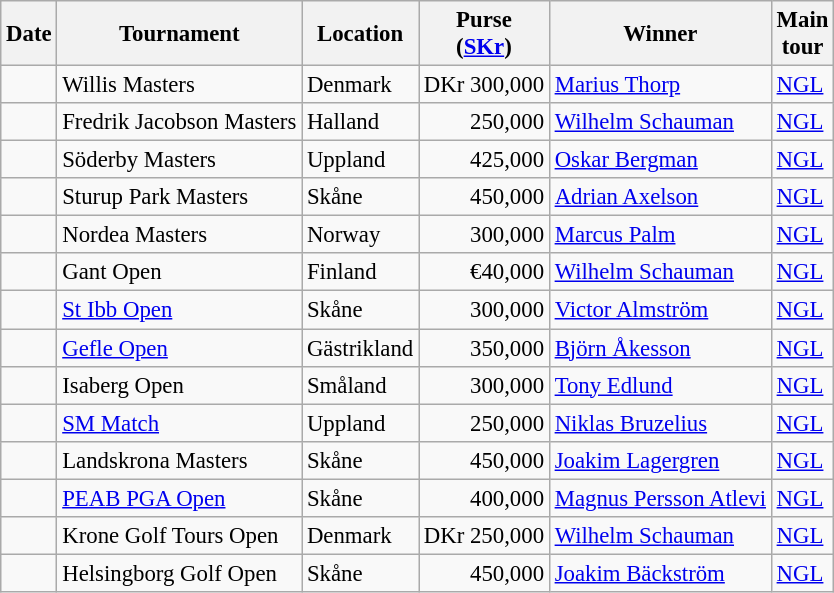<table class="wikitable" style="font-size:95%;">
<tr>
<th>Date</th>
<th>Tournament</th>
<th>Location</th>
<th>Purse<br>(<a href='#'>SKr</a>)</th>
<th>Winner</th>
<th>Main<br>tour</th>
</tr>
<tr>
<td></td>
<td>Willis Masters</td>
<td>Denmark</td>
<td align=right>DKr 300,000</td>
<td> <a href='#'>Marius Thorp</a></td>
<td><a href='#'>NGL</a></td>
</tr>
<tr>
<td></td>
<td>Fredrik Jacobson Masters</td>
<td>Halland</td>
<td align=right>250,000</td>
<td> <a href='#'>Wilhelm Schauman</a></td>
<td><a href='#'>NGL</a></td>
</tr>
<tr>
<td></td>
<td>Söderby Masters</td>
<td>Uppland</td>
<td align=right>425,000</td>
<td> <a href='#'>Oskar Bergman</a></td>
<td><a href='#'>NGL</a></td>
</tr>
<tr>
<td></td>
<td>Sturup Park Masters</td>
<td>Skåne</td>
<td align=right>450,000</td>
<td> <a href='#'>Adrian Axelson</a></td>
<td><a href='#'>NGL</a></td>
</tr>
<tr>
<td></td>
<td>Nordea Masters</td>
<td>Norway</td>
<td align=right>300,000</td>
<td> <a href='#'>Marcus Palm</a></td>
<td><a href='#'>NGL</a></td>
</tr>
<tr>
<td></td>
<td>Gant Open</td>
<td>Finland</td>
<td align=right>€40,000</td>
<td> <a href='#'>Wilhelm Schauman</a></td>
<td><a href='#'>NGL</a></td>
</tr>
<tr>
<td></td>
<td><a href='#'>St Ibb Open</a></td>
<td>Skåne</td>
<td align=right>300,000</td>
<td> <a href='#'>Victor Almström</a></td>
<td><a href='#'>NGL</a></td>
</tr>
<tr>
<td></td>
<td><a href='#'>Gefle Open</a></td>
<td>Gästrikland</td>
<td align=right>350,000</td>
<td> <a href='#'>Björn Åkesson</a></td>
<td><a href='#'>NGL</a></td>
</tr>
<tr>
<td></td>
<td>Isaberg Open</td>
<td>Småland</td>
<td align=right>300,000</td>
<td> <a href='#'>Tony Edlund</a></td>
<td><a href='#'>NGL</a></td>
</tr>
<tr>
<td></td>
<td><a href='#'>SM Match</a></td>
<td>Uppland</td>
<td align=right>250,000</td>
<td> <a href='#'>Niklas Bruzelius</a></td>
<td><a href='#'>NGL</a></td>
</tr>
<tr>
<td></td>
<td>Landskrona Masters</td>
<td>Skåne</td>
<td align=right>450,000</td>
<td> <a href='#'>Joakim Lagergren</a></td>
<td><a href='#'>NGL</a></td>
</tr>
<tr>
<td></td>
<td><a href='#'>PEAB PGA Open</a></td>
<td>Skåne</td>
<td align=right>400,000</td>
<td> <a href='#'>Magnus Persson Atlevi</a></td>
<td><a href='#'>NGL</a></td>
</tr>
<tr>
<td></td>
<td>Krone Golf Tours Open</td>
<td>Denmark</td>
<td align=right>DKr 250,000</td>
<td> <a href='#'>Wilhelm Schauman</a></td>
<td><a href='#'>NGL</a></td>
</tr>
<tr>
<td></td>
<td>Helsingborg Golf Open</td>
<td>Skåne</td>
<td align=right>450,000</td>
<td> <a href='#'>Joakim Bäckström</a></td>
<td><a href='#'>NGL</a></td>
</tr>
</table>
